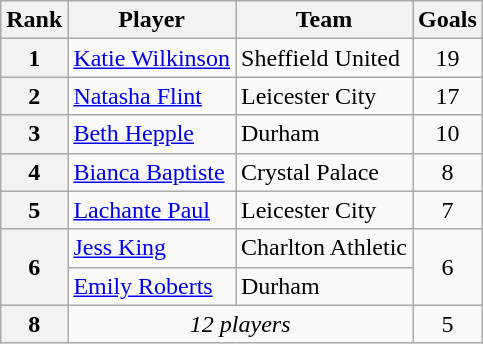<table class="wikitable" style="text-align:center">
<tr>
<th>Rank</th>
<th>Player</th>
<th>Team</th>
<th>Goals</th>
</tr>
<tr>
<th>1</th>
<td align="left"> <a href='#'>Katie Wilkinson</a></td>
<td align="left">Sheffield United</td>
<td>19</td>
</tr>
<tr>
<th>2</th>
<td align="left"> <a href='#'>Natasha Flint</a></td>
<td align="left">Leicester City</td>
<td>17</td>
</tr>
<tr>
<th>3</th>
<td align="left"> <a href='#'>Beth Hepple</a></td>
<td align="left">Durham</td>
<td>10</td>
</tr>
<tr>
<th>4</th>
<td align="left"> <a href='#'>Bianca Baptiste</a></td>
<td align="left">Crystal Palace</td>
<td>8</td>
</tr>
<tr>
<th>5</th>
<td align="left"> <a href='#'>Lachante Paul</a></td>
<td align="left">Leicester City</td>
<td>7</td>
</tr>
<tr>
<th rowspan="2">6</th>
<td align="left"> <a href='#'>Jess King</a></td>
<td align="left">Charlton Athletic</td>
<td rowspan="2">6</td>
</tr>
<tr>
<td align="left"> <a href='#'>Emily Roberts</a></td>
<td align="left">Durham</td>
</tr>
<tr>
<th>8</th>
<td colspan="2"><em>12 players</em></td>
<td>5</td>
</tr>
</table>
